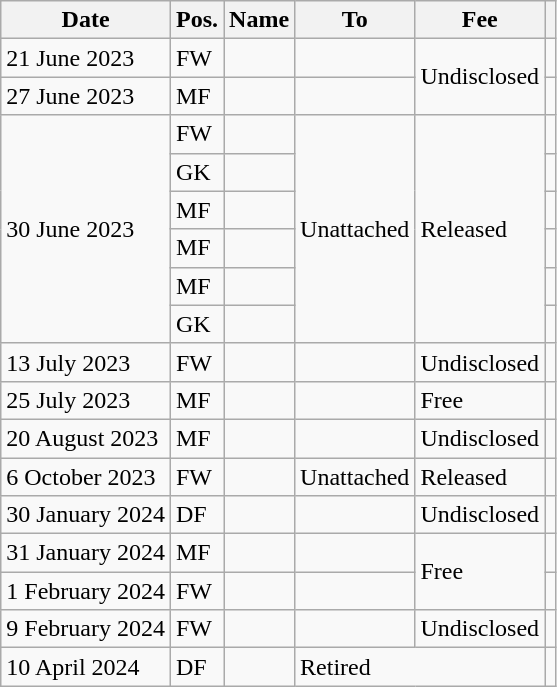<table class="wikitable">
<tr>
<th>Date</th>
<th>Pos.</th>
<th>Name</th>
<th>To</th>
<th>Fee</th>
<th></th>
</tr>
<tr>
<td>21 June 2023</td>
<td>FW</td>
<td></td>
<td></td>
<td rowspan="2">Undisclosed</td>
<td></td>
</tr>
<tr>
<td>27 June 2023</td>
<td>MF</td>
<td></td>
<td></td>
<td></td>
</tr>
<tr>
<td rowspan="6">30 June 2023</td>
<td>FW</td>
<td></td>
<td rowspan="6">Unattached</td>
<td rowspan="6">Released</td>
<td></td>
</tr>
<tr>
<td>GK</td>
<td></td>
<td></td>
</tr>
<tr>
<td>MF</td>
<td></td>
<td></td>
</tr>
<tr>
<td>MF</td>
<td></td>
<td></td>
</tr>
<tr>
<td>MF</td>
<td></td>
<td></td>
</tr>
<tr>
<td>GK</td>
<td></td>
<td></td>
</tr>
<tr>
<td>13 July 2023</td>
<td>FW</td>
<td></td>
<td></td>
<td>Undisclosed</td>
<td></td>
</tr>
<tr>
<td>25 July 2023</td>
<td>MF</td>
<td></td>
<td></td>
<td>Free</td>
<td></td>
</tr>
<tr>
<td>20 August 2023</td>
<td>MF</td>
<td></td>
<td></td>
<td>Undisclosed</td>
<td></td>
</tr>
<tr>
<td>6 October 2023</td>
<td>FW</td>
<td></td>
<td>Unattached</td>
<td>Released</td>
<td></td>
</tr>
<tr>
<td>30 January 2024</td>
<td>DF</td>
<td></td>
<td></td>
<td>Undisclosed</td>
<td></td>
</tr>
<tr>
<td>31 January 2024</td>
<td>MF</td>
<td></td>
<td></td>
<td rowspan="2">Free</td>
<td></td>
</tr>
<tr>
<td>1 February 2024</td>
<td>FW</td>
<td></td>
<td></td>
<td></td>
</tr>
<tr>
<td>9 February 2024</td>
<td>FW</td>
<td></td>
<td></td>
<td>Undisclosed</td>
<td></td>
</tr>
<tr>
<td>10 April 2024</td>
<td>DF</td>
<td></td>
<td colspan=2>Retired</td>
<td></td>
</tr>
</table>
